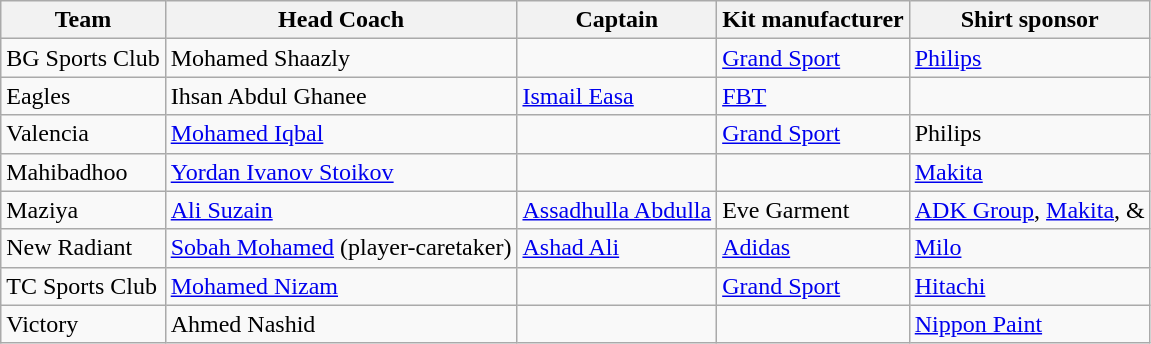<table class="wikitable sortable" style="text-align: left;">
<tr>
<th>Team</th>
<th>Head Coach</th>
<th>Captain</th>
<th>Kit manufacturer</th>
<th>Shirt sponsor</th>
</tr>
<tr>
<td>BG Sports Club</td>
<td> Mohamed Shaazly</td>
<td></td>
<td><a href='#'>Grand Sport</a></td>
<td><a href='#'>Philips</a></td>
</tr>
<tr>
<td>Eagles</td>
<td> Ihsan Abdul Ghanee</td>
<td> <a href='#'>Ismail Easa</a></td>
<td><a href='#'>FBT</a></td>
<td></td>
</tr>
<tr>
<td>Valencia</td>
<td> <a href='#'>Mohamed Iqbal</a></td>
<td></td>
<td><a href='#'>Grand Sport</a></td>
<td>Philips</td>
</tr>
<tr>
<td>Mahibadhoo</td>
<td> <a href='#'>Yordan Ivanov Stoikov</a></td>
<td></td>
<td></td>
<td><a href='#'>Makita</a></td>
</tr>
<tr>
<td>Maziya</td>
<td> <a href='#'>Ali Suzain</a></td>
<td> <a href='#'>Assadhulla Abdulla</a></td>
<td>Eve Garment</td>
<td><a href='#'>ADK Group</a>, <a href='#'>Makita</a>,  & </td>
</tr>
<tr>
<td>New Radiant</td>
<td> <a href='#'>Sobah Mohamed</a> (player-caretaker)</td>
<td> <a href='#'>Ashad Ali</a></td>
<td><a href='#'>Adidas</a></td>
<td><a href='#'>Milo</a></td>
</tr>
<tr>
<td>TC Sports Club</td>
<td> <a href='#'>Mohamed Nizam</a></td>
<td></td>
<td><a href='#'>Grand Sport</a></td>
<td><a href='#'>Hitachi</a></td>
</tr>
<tr>
<td>Victory</td>
<td> Ahmed Nashid</td>
<td></td>
<td></td>
<td><a href='#'>Nippon Paint</a></td>
</tr>
</table>
